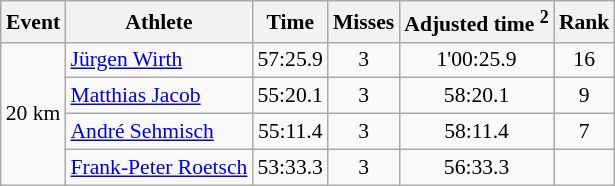<table class="wikitable" style="font-size:90%">
<tr>
<th>Event</th>
<th>Athlete</th>
<th>Time</th>
<th>Misses</th>
<th>Adjusted time <sup>2</sup></th>
<th>Rank</th>
</tr>
<tr>
<td rowspan="4">20 km</td>
<td><a href='#'>Jürgen Wirth</a></td>
<td align="center">57:25.9</td>
<td align="center">3</td>
<td align="center">1'00:25.9</td>
<td align="center">16</td>
</tr>
<tr>
<td><a href='#'>Matthias Jacob</a></td>
<td align="center">55:20.1</td>
<td align="center">3</td>
<td align="center">58:20.1</td>
<td align="center">9</td>
</tr>
<tr>
<td><a href='#'>André Sehmisch</a></td>
<td align="center">55:11.4</td>
<td align="center">3</td>
<td align="center">58:11.4</td>
<td align="center">7</td>
</tr>
<tr>
<td><a href='#'>Frank-Peter Roetsch</a></td>
<td align="center">53:33.3</td>
<td align="center">3</td>
<td align="center">56:33.3</td>
<td align="center"></td>
</tr>
</table>
